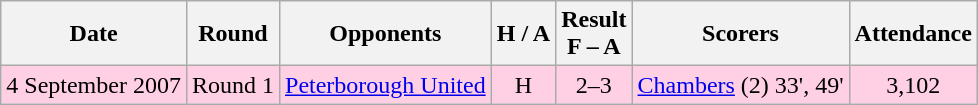<table class="wikitable" style="text-align:center;">
<tr>
<th>Date</th>
<th>Round</th>
<th>Opponents</th>
<th>H / A</th>
<th>Result<br>F – A</th>
<th>Scorers</th>
<th>Attendance</th>
</tr>
<tr bgcolor="#ffd0e3">
<td>4 September 2007</td>
<td>Round 1</td>
<td><a href='#'>Peterborough United</a></td>
<td>H</td>
<td>2–3</td>
<td><a href='#'>Chambers</a> (2) 33', 49'</td>
<td>3,102</td>
</tr>
</table>
